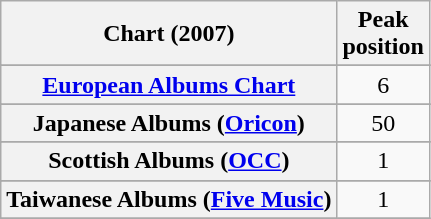<table class="wikitable sortable plainrowheaders" style="text-align:center;">
<tr>
<th scope="col">Chart (2007)</th>
<th scope="col">Peak<br> position</th>
</tr>
<tr>
</tr>
<tr>
</tr>
<tr>
</tr>
<tr>
<th scope="row"><a href='#'>European Albums Chart</a></th>
<td style="text-align:center;">6</td>
</tr>
<tr>
</tr>
<tr>
</tr>
<tr>
<th scope="row">Japanese Albums (<a href='#'>Oricon</a>)</th>
<td style="text-align:center;">50</td>
</tr>
<tr>
</tr>
<tr>
</tr>
<tr>
<th scope="row">Scottish Albums (<a href='#'>OCC</a>)</th>
<td>1</td>
</tr>
<tr>
</tr>
<tr>
</tr>
<tr>
<th scope="row">Taiwanese Albums (<a href='#'>Five Music</a>)</th>
<td style="text-align:center;">1</td>
</tr>
<tr>
</tr>
</table>
